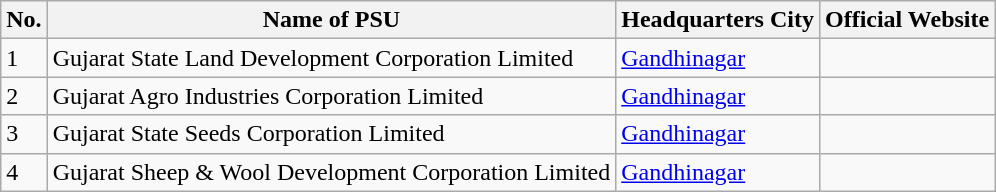<table class="wikitable">
<tr>
<th>No.</th>
<th>Name of PSU</th>
<th>Headquarters City</th>
<th>Official Website</th>
</tr>
<tr>
<td>1</td>
<td>Gujarat State Land Development Corporation Limited</td>
<td><a href='#'>Gandhinagar</a></td>
<td></td>
</tr>
<tr>
<td>2</td>
<td>Gujarat Agro Industries Corporation Limited</td>
<td><a href='#'>Gandhinagar</a></td>
<td></td>
</tr>
<tr>
<td>3</td>
<td>Gujarat State Seeds Corporation Limited</td>
<td><a href='#'>Gandhinagar</a></td>
<td></td>
</tr>
<tr>
<td>4</td>
<td>Gujarat Sheep & Wool Development Corporation Limited</td>
<td><a href='#'>Gandhinagar</a></td>
<td></td>
</tr>
</table>
